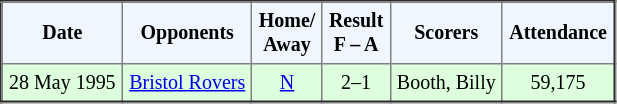<table border="2" cellpadding="4" style="border-collapse:collapse; text-align:center; font-size:smaller;">
<tr style="background:#f0f6ff;">
<th><strong>Date</strong></th>
<th><strong>Opponents</strong></th>
<th><strong>Home/<br>Away</strong></th>
<th><strong>Result<br>F – A</strong></th>
<th><strong>Scorers</strong></th>
<th><strong>Attendance</strong></th>
</tr>
<tr bgcolor="#ddffdd">
<td>28 May 1995</td>
<td><a href='#'>Bristol Rovers</a></td>
<td><a href='#'>N</a></td>
<td>2–1</td>
<td>Booth, Billy</td>
<td>59,175</td>
</tr>
</table>
